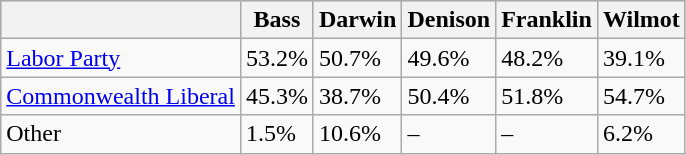<table class="wikitable">
<tr style="background:#ccc;">
<th></th>
<th>Bass</th>
<th>Darwin</th>
<th>Denison</th>
<th>Franklin</th>
<th>Wilmot</th>
</tr>
<tr>
<td><a href='#'>Labor Party</a></td>
<td>53.2%</td>
<td>50.7%</td>
<td>49.6%</td>
<td>48.2%</td>
<td>39.1%</td>
</tr>
<tr>
<td><a href='#'>Commonwealth Liberal</a></td>
<td>45.3%</td>
<td>38.7%</td>
<td>50.4%</td>
<td>51.8%</td>
<td>54.7%</td>
</tr>
<tr>
<td>Other</td>
<td>1.5%</td>
<td>10.6%</td>
<td>–</td>
<td>–</td>
<td>6.2%</td>
</tr>
</table>
